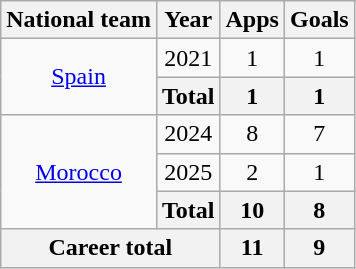<table class="wikitable" style="text-align:center">
<tr>
<th>National team</th>
<th>Year</th>
<th>Apps</th>
<th>Goals</th>
</tr>
<tr>
<td rowspan="2"><a href='#'>Spain</a></td>
<td>2021</td>
<td>1</td>
<td>1</td>
</tr>
<tr>
<th>Total</th>
<th>1</th>
<th>1</th>
</tr>
<tr>
<td rowspan="3"><a href='#'>Morocco</a></td>
<td>2024</td>
<td>8</td>
<td>7</td>
</tr>
<tr>
<td>2025</td>
<td>2</td>
<td>1</td>
</tr>
<tr>
<th>Total</th>
<th>10</th>
<th>8</th>
</tr>
<tr>
<th colspan="2">Career total</th>
<th>11</th>
<th>9</th>
</tr>
</table>
